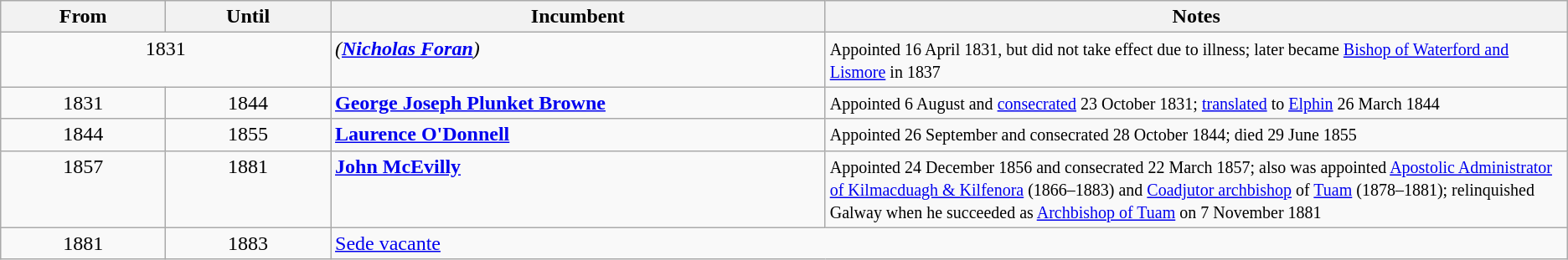<table class="wikitable">
<tr align=center>
<th width="10%">From</th>
<th width="10%">Until</th>
<th width="30%">Incumbent</th>
<th width="45%">Notes</th>
</tr>
<tr valign=top>
<td colspan=2 align=center>1831</td>
<td><em>(<strong><a href='#'>Nicholas Foran</a></strong>)</em></td>
<td><small>Appointed 16 April 1831, but did not take effect due to illness; later became <a href='#'>Bishop of Waterford and Lismore</a> in 1837</small></td>
</tr>
<tr valign=top>
<td align=center>1831</td>
<td align=center>1844</td>
<td><strong><a href='#'>George Joseph Plunket Browne</a></strong></td>
<td><small>Appointed 6 August and <a href='#'>consecrated</a> 23 October 1831; <a href='#'>translated</a> to <a href='#'>Elphin</a> 26 March 1844</small></td>
</tr>
<tr valign=top>
<td align=center>1844</td>
<td align=center>1855</td>
<td><strong><a href='#'>Laurence O'Donnell</a></strong></td>
<td><small>Appointed 26 September and consecrated 28 October 1844; died 29 June 1855</small></td>
</tr>
<tr valign=top>
<td align=center>1857</td>
<td align=center>1881</td>
<td><strong><a href='#'>John McEvilly</a></strong></td>
<td><small>Appointed 24 December 1856 and consecrated 22 March 1857; also was appointed <a href='#'>Apostolic Administrator of Kilmacduagh & Kilfenora</a> (1866–1883) and <a href='#'>Coadjutor archbishop</a> of <a href='#'>Tuam</a> (1878–1881); relinquished Galway when he succeeded as <a href='#'>Archbishop of Tuam</a> on 7 November 1881</small></td>
</tr>
<tr valign=top>
<td align=center>1881</td>
<td align=center>1883</td>
<td colspan=2><a href='#'>Sede vacante</a></td>
</tr>
</table>
